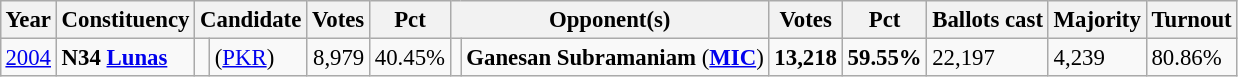<table class="wikitable" style="margin:0.5em ; font-size:95%">
<tr>
<th>Year</th>
<th>Constituency</th>
<th colspan=2>Candidate</th>
<th>Votes</th>
<th>Pct</th>
<th colspan=2>Opponent(s)</th>
<th>Votes</th>
<th>Pct</th>
<th>Ballots cast</th>
<th>Majority</th>
<th>Turnout</th>
</tr>
<tr>
<td><a href='#'>2004</a></td>
<td><strong>N34 <a href='#'>Lunas</a></strong></td>
<td rowspan=2 ></td>
<td> (<a href='#'>PKR</a>)</td>
<td align="right">8,979</td>
<td align="right">40.45%</td>
<td></td>
<td><strong>Ganesan Subramaniam</strong> (<a href='#'><strong>MIC</strong></a>)</td>
<td align="right"><strong>13,218</strong></td>
<td align="right"><strong>59.55%</strong></td>
<td>22,197</td>
<td>4,239</td>
<td>80.86%</td>
</tr>
</table>
